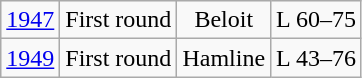<table class="wikitable">
<tr align="center">
<td><a href='#'>1947</a></td>
<td>First round</td>
<td>Beloit</td>
<td>L 60–75</td>
</tr>
<tr align="center">
<td><a href='#'>1949</a></td>
<td>First round</td>
<td>Hamline</td>
<td>L 43–76</td>
</tr>
</table>
